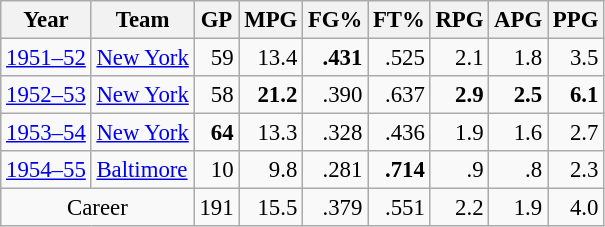<table class="wikitable sortable" style="font-size:95%; text-align:right;">
<tr>
<th>Year</th>
<th>Team</th>
<th>GP</th>
<th>MPG</th>
<th>FG%</th>
<th>FT%</th>
<th>RPG</th>
<th>APG</th>
<th>PPG</th>
</tr>
<tr>
<td style="text-align:left;"><a href='#'>1951–52</a></td>
<td style="text-align:left;"><a href='#'>New York</a></td>
<td>59</td>
<td>13.4</td>
<td><strong>.431</strong></td>
<td>.525</td>
<td>2.1</td>
<td>1.8</td>
<td>3.5</td>
</tr>
<tr>
<td style="text-align:left;"><a href='#'>1952–53</a></td>
<td style="text-align:left;"><a href='#'>New York</a></td>
<td>58</td>
<td><strong>21.2</strong></td>
<td>.390</td>
<td>.637</td>
<td><strong>2.9</strong></td>
<td><strong>2.5</strong></td>
<td><strong>6.1</strong></td>
</tr>
<tr>
<td style="text-align:left;"><a href='#'>1953–54</a></td>
<td style="text-align:left;"><a href='#'>New York</a></td>
<td><strong>64</strong></td>
<td>13.3</td>
<td>.328</td>
<td>.436</td>
<td>1.9</td>
<td>1.6</td>
<td>2.7</td>
</tr>
<tr>
<td style="text-align:left;"><a href='#'>1954–55</a></td>
<td style="text-align:left;"><a href='#'>Baltimore</a></td>
<td>10</td>
<td>9.8</td>
<td>.281</td>
<td><strong>.714</strong></td>
<td>.9</td>
<td>.8</td>
<td>2.3</td>
</tr>
<tr>
<td colspan="2" style="text-align:center;">Career</td>
<td>191</td>
<td>15.5</td>
<td>.379</td>
<td>.551</td>
<td>2.2</td>
<td>1.9</td>
<td>4.0</td>
</tr>
</table>
